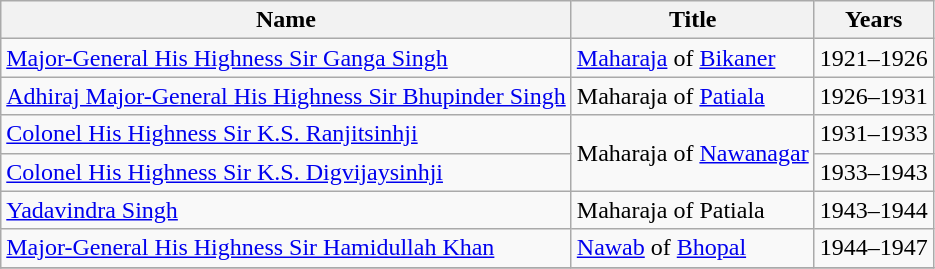<table class="wikitable">
<tr>
<th>Name</th>
<th>Title</th>
<th>Years</th>
</tr>
<tr>
<td><a href='#'>Major-General His Highness Sir Ganga Singh</a></td>
<td><a href='#'>Maharaja</a> of <a href='#'>Bikaner</a></td>
<td>1921–1926</td>
</tr>
<tr>
<td><a href='#'>Adhiraj Major-General His Highness Sir Bhupinder Singh</a></td>
<td>Maharaja of <a href='#'>Patiala</a></td>
<td>1926–1931</td>
</tr>
<tr>
<td><a href='#'>Colonel His Highness Sir K.S. Ranjitsinhji</a></td>
<td rowspan=2>Maharaja of <a href='#'>Nawanagar</a></td>
<td>1931–1933</td>
</tr>
<tr>
<td><a href='#'>Colonel His Highness Sir K.S. Digvijaysinhji</a></td>
<td>1933–1943</td>
</tr>
<tr>
<td><a href='#'>Yadavindra Singh</a></td>
<td>Maharaja of Patiala</td>
<td>1943–1944</td>
</tr>
<tr>
<td><a href='#'>Major-General His Highness Sir Hamidullah Khan</a></td>
<td><a href='#'>Nawab</a> of <a href='#'>Bhopal</a></td>
<td>1944–1947</td>
</tr>
<tr>
</tr>
</table>
